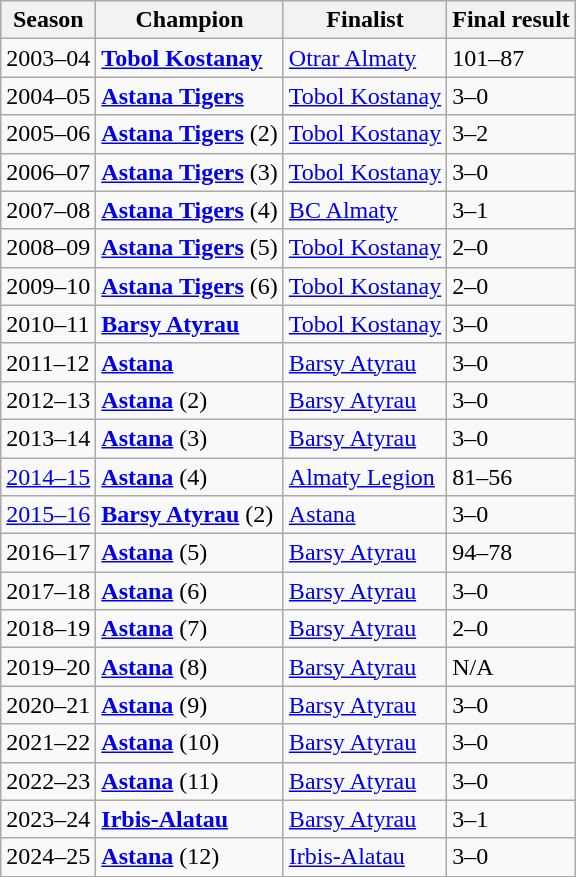<table class="wikitable sortable" style="margin:1em 2em 1em 1em;">
<tr>
<th>Season</th>
<th>Champion</th>
<th>Finalist</th>
<th>Final result</th>
</tr>
<tr>
<td>2003–04</td>
<td><strong><a href='#'>Tobol Kostanay</a></strong></td>
<td><a href='#'>Otrar Almaty</a></td>
<td>101–87</td>
</tr>
<tr>
<td>2004–05</td>
<td><strong><a href='#'>Astana Tigers</a></strong></td>
<td><a href='#'>Tobol Kostanay</a></td>
<td>3–0</td>
</tr>
<tr>
<td>2005–06</td>
<td><strong><a href='#'>Astana Tigers</a></strong> (2)</td>
<td><a href='#'>Tobol Kostanay</a></td>
<td>3–2</td>
</tr>
<tr>
<td>2006–07</td>
<td><strong><a href='#'>Astana Tigers</a></strong> (3)</td>
<td><a href='#'>Tobol Kostanay</a></td>
<td>3–0</td>
</tr>
<tr>
<td>2007–08</td>
<td><strong><a href='#'>Astana Tigers</a></strong> (4)</td>
<td><a href='#'>BC Almaty</a></td>
<td>3–1</td>
</tr>
<tr>
<td>2008–09</td>
<td><strong><a href='#'>Astana Tigers</a></strong> (5)</td>
<td><a href='#'>Tobol Kostanay</a></td>
<td>2–0</td>
</tr>
<tr>
<td>2009–10</td>
<td><strong><a href='#'>Astana Tigers</a></strong> (6)</td>
<td><a href='#'>Tobol Kostanay</a></td>
<td>2–0</td>
</tr>
<tr>
<td>2010–11</td>
<td><strong><a href='#'>Barsy Atyrau</a></strong></td>
<td><a href='#'>Tobol Kostanay</a></td>
<td>3–0</td>
</tr>
<tr>
<td>2011–12</td>
<td><strong><a href='#'>Astana</a></strong></td>
<td><a href='#'>Barsy Atyrau</a></td>
<td>3–0</td>
</tr>
<tr>
<td>2012–13</td>
<td><strong><a href='#'>Astana</a></strong> (2)</td>
<td><a href='#'>Barsy Atyrau</a></td>
<td>3–0</td>
</tr>
<tr>
<td>2013–14</td>
<td><strong><a href='#'>Astana</a></strong> (3)</td>
<td><a href='#'>Barsy Atyrau</a></td>
<td>3–0</td>
</tr>
<tr>
<td><a href='#'>2014–15</a></td>
<td><strong><a href='#'>Astana</a></strong> (4)</td>
<td><a href='#'>Almaty Legion</a></td>
<td>81–56</td>
</tr>
<tr>
<td><a href='#'>2015–16</a></td>
<td><strong><a href='#'>Barsy Atyrau</a></strong> (2)</td>
<td><a href='#'>Astana</a></td>
<td>3–0</td>
</tr>
<tr>
<td>2016–17</td>
<td><strong><a href='#'>Astana</a></strong> (5)</td>
<td><a href='#'>Barsy Atyrau</a></td>
<td>94–78</td>
</tr>
<tr>
<td>2017–18</td>
<td><strong><a href='#'>Astana</a></strong> (6)</td>
<td><a href='#'>Barsy Atyrau</a></td>
<td>3–0</td>
</tr>
<tr>
<td>2018–19</td>
<td><strong><a href='#'>Astana</a></strong> (7)</td>
<td><a href='#'>Barsy Atyrau</a></td>
<td>2–0</td>
</tr>
<tr>
<td>2019–20</td>
<td><strong><a href='#'>Astana</a></strong> (8)</td>
<td><a href='#'>Barsy Atyrau</a></td>
<td>N/A</td>
</tr>
<tr>
<td>2020–21</td>
<td><strong><a href='#'>Astana</a></strong> (9)</td>
<td><a href='#'>Barsy Atyrau</a></td>
<td>3–0</td>
</tr>
<tr>
<td>2021–22</td>
<td><strong><a href='#'>Astana</a></strong> (10)</td>
<td><a href='#'>Barsy Atyrau</a></td>
<td>3–0</td>
</tr>
<tr>
<td>2022–23</td>
<td><strong><a href='#'>Astana</a></strong> (11)</td>
<td><a href='#'>Barsy Atyrau</a></td>
<td>3–0</td>
</tr>
<tr>
<td>2023–24</td>
<td><strong><a href='#'>Irbis-Alatau</a></strong></td>
<td><a href='#'>Barsy Atyrau</a></td>
<td>3–1</td>
</tr>
<tr>
<td>2024–25</td>
<td><strong><a href='#'>Astana</a></strong> (12)</td>
<td><a href='#'>Irbis-Alatau</a></td>
<td>3–0</td>
</tr>
</table>
